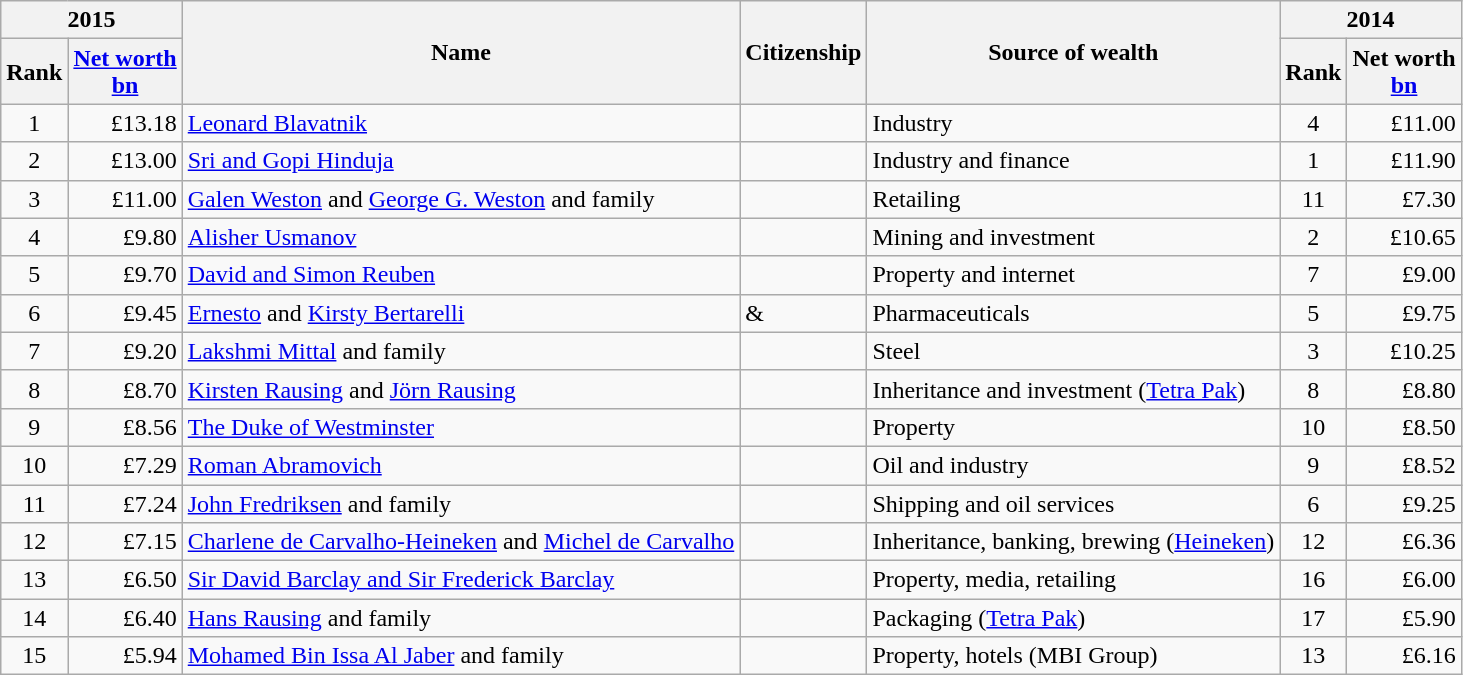<table class="wikitable sortable">
<tr ">
<th colspan=2>2015</th>
<th rowspan=2>Name</th>
<th rowspan=2>Citizenship</th>
<th rowspan=2>Source of wealth</th>
<th colspan=2>2014</th>
</tr>
<tr>
<th>Rank</th>
<th><a href='#'>Net worth</a><br> <a href='#'>bn</a></th>
<th>Rank</th>
<th>Net worth<br> <a href='#'>bn</a></th>
</tr>
<tr>
<td align=center>1 </td>
<td align=right>£13.18 </td>
<td><a href='#'>Leonard Blavatnik</a></td>
<td></td>
<td>Industry</td>
<td align=center>4</td>
<td align=right>£11.00</td>
</tr>
<tr>
<td align=center>2 </td>
<td align=right>£13.00 </td>
<td><a href='#'>Sri and Gopi Hinduja</a></td>
<td></td>
<td>Industry and finance</td>
<td align=center>1</td>
<td align=right>£11.90</td>
</tr>
<tr>
<td align=center>3 </td>
<td align=right>£11.00 </td>
<td><a href='#'>Galen Weston</a> and <a href='#'>George G. Weston</a> and family</td>
<td></td>
<td>Retailing</td>
<td align=center>11</td>
<td align=right>£7.30</td>
</tr>
<tr>
<td align=center>4 </td>
<td align=right>£9.80 </td>
<td><a href='#'>Alisher Usmanov</a></td>
<td></td>
<td>Mining and investment</td>
<td align=center>2</td>
<td align=right>£10.65</td>
</tr>
<tr>
<td align=center>5 </td>
<td align=right>£9.70 </td>
<td><a href='#'>David and Simon Reuben</a></td>
<td></td>
<td>Property and internet</td>
<td align=center>7</td>
<td align=right>£9.00</td>
</tr>
<tr>
<td align=center>6 </td>
<td align=right>£9.45 </td>
<td><a href='#'>Ernesto</a> and <a href='#'>Kirsty Bertarelli</a></td>
<td> & </td>
<td>Pharmaceuticals</td>
<td align=center>5</td>
<td align=right>£9.75</td>
</tr>
<tr>
<td align=center>7 </td>
<td align=right>£9.20 </td>
<td><a href='#'>Lakshmi Mittal</a> and family</td>
<td></td>
<td>Steel</td>
<td align=center>3</td>
<td align=right>£10.25</td>
</tr>
<tr>
<td align=center>8 </td>
<td align=right>£8.70 </td>
<td><a href='#'>Kirsten Rausing</a> and <a href='#'>Jörn Rausing</a></td>
<td></td>
<td>Inheritance and investment (<a href='#'>Tetra Pak</a>)</td>
<td align=center>8</td>
<td align=right>£8.80</td>
</tr>
<tr>
<td align=center>9 </td>
<td align=right>£8.56 </td>
<td><a href='#'>The Duke of Westminster</a></td>
<td></td>
<td>Property</td>
<td align=center>10</td>
<td align=right>£8.50</td>
</tr>
<tr>
<td align=center>10 </td>
<td align=right>£7.29 </td>
<td><a href='#'>Roman Abramovich</a></td>
<td></td>
<td>Oil and industry</td>
<td align=center>9</td>
<td align=right>£8.52</td>
</tr>
<tr>
<td align=center>11 </td>
<td align=right>£7.24 </td>
<td><a href='#'>John Fredriksen</a> and family</td>
<td></td>
<td>Shipping and oil services</td>
<td align=center>6</td>
<td align=right>£9.25</td>
</tr>
<tr>
<td align=center>12 </td>
<td align=right>£7.15 </td>
<td><a href='#'>Charlene de Carvalho-Heineken</a> and <a href='#'>Michel de Carvalho</a></td>
<td></td>
<td>Inheritance, banking, brewing (<a href='#'>Heineken</a>)</td>
<td align=center>12</td>
<td align=right>£6.36</td>
</tr>
<tr>
<td align=center>13 </td>
<td align=right>£6.50 </td>
<td><a href='#'>Sir David Barclay and Sir Frederick Barclay</a></td>
<td></td>
<td>Property, media, retailing</td>
<td align=center>16</td>
<td align=right>£6.00</td>
</tr>
<tr>
<td align=center>14 </td>
<td align=right>£6.40 </td>
<td><a href='#'>Hans Rausing</a> and family</td>
<td></td>
<td>Packaging (<a href='#'>Tetra Pak</a>)</td>
<td align=center>17</td>
<td align=right>£5.90</td>
</tr>
<tr>
<td align=center>15 </td>
<td align=right>£5.94 </td>
<td><a href='#'>Mohamed Bin Issa Al Jaber</a> and family</td>
<td></td>
<td>Property, hotels (MBI Group)</td>
<td align=center>13</td>
<td align=right>£6.16</td>
</tr>
</table>
